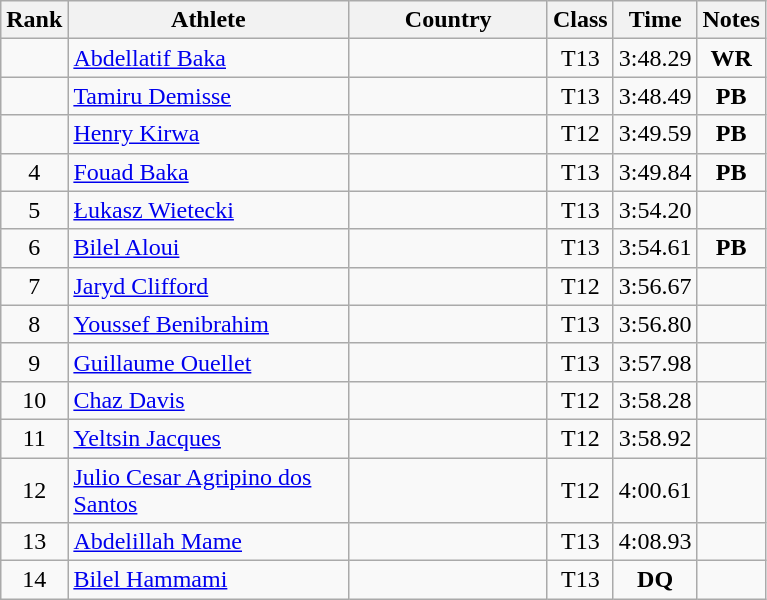<table class="wikitable sortable" style="text-align:center">
<tr>
<th>Rank</th>
<th style="width:180px">Athlete</th>
<th style="width:125px">Country</th>
<th>Class</th>
<th>Time</th>
<th>Notes</th>
</tr>
<tr>
<td></td>
<td style="text-align:left;"><a href='#'>Abdellatif Baka</a></td>
<td style="text-align:left;"></td>
<td>T13</td>
<td>3:48.29</td>
<td><strong>WR</strong></td>
</tr>
<tr>
<td></td>
<td style="text-align:left;"><a href='#'>Tamiru Demisse</a></td>
<td style="text-align:left;"></td>
<td>T13</td>
<td>3:48.49</td>
<td><strong>PB</strong></td>
</tr>
<tr>
<td></td>
<td style="text-align:left;"><a href='#'>Henry Kirwa</a></td>
<td style="text-align:left;"></td>
<td>T12</td>
<td>3:49.59</td>
<td><strong>PB</strong></td>
</tr>
<tr>
<td>4</td>
<td style="text-align:left;"><a href='#'>Fouad Baka</a></td>
<td style="text-align:left;"></td>
<td>T13</td>
<td>3:49.84</td>
<td><strong>PB</strong></td>
</tr>
<tr>
<td>5</td>
<td style="text-align:left;"><a href='#'>Łukasz Wietecki</a></td>
<td style="text-align:left;"></td>
<td>T13</td>
<td>3:54.20</td>
<td></td>
</tr>
<tr>
<td>6</td>
<td style="text-align:left;"><a href='#'>Bilel Aloui</a></td>
<td style="text-align:left;"></td>
<td>T13</td>
<td>3:54.61</td>
<td><strong>PB</strong></td>
</tr>
<tr>
<td>7</td>
<td style="text-align:left;"><a href='#'>Jaryd Clifford</a></td>
<td style="text-align:left;"></td>
<td>T12</td>
<td>3:56.67</td>
<td></td>
</tr>
<tr>
<td>8</td>
<td style="text-align:left;"><a href='#'>Youssef Benibrahim</a></td>
<td style="text-align:left;"></td>
<td>T13</td>
<td>3:56.80</td>
<td></td>
</tr>
<tr>
<td>9</td>
<td style="text-align:left;"><a href='#'>Guillaume Ouellet</a></td>
<td style="text-align:left;"></td>
<td>T13</td>
<td>3:57.98</td>
<td></td>
</tr>
<tr>
<td>10</td>
<td style="text-align:left;"><a href='#'>Chaz Davis</a></td>
<td style="text-align:left;"></td>
<td>T12</td>
<td>3:58.28</td>
<td></td>
</tr>
<tr>
<td>11</td>
<td style="text-align:left;"><a href='#'>Yeltsin Jacques</a></td>
<td style="text-align:left;"></td>
<td>T12</td>
<td>3:58.92</td>
<td></td>
</tr>
<tr>
<td>12</td>
<td style="text-align:left;"><a href='#'>Julio Cesar Agripino dos Santos</a></td>
<td style="text-align:left;"></td>
<td>T12</td>
<td>4:00.61</td>
<td></td>
</tr>
<tr>
<td>13</td>
<td style="text-align:left;"><a href='#'>Abdelillah Mame</a></td>
<td style="text-align:left;"></td>
<td>T13</td>
<td>4:08.93</td>
<td></td>
</tr>
<tr>
<td>14</td>
<td style="text-align:left;"><a href='#'>Bilel Hammami</a></td>
<td style="text-align:left;"></td>
<td>T13</td>
<td><strong>DQ</strong></td>
<td></td>
</tr>
</table>
